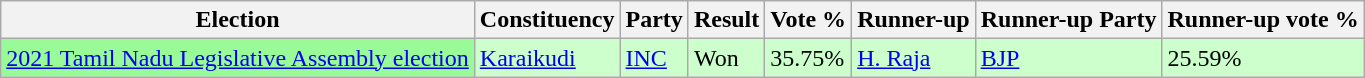<table class="wikitable">
<tr>
<th>Election</th>
<th>Constituency</th>
<th>Party</th>
<th>Result</th>
<th>Vote %</th>
<th>Runner-up</th>
<th>Runner-up Party</th>
<th>Runner-up vote %</th>
</tr>
<tr style="background:#cfc;">
<td bgcolor=#98FB98><a href='#'>2021 Tamil Nadu Legislative Assembly election</a></td>
<td><a href='#'>Karaikudi</a></td>
<td><a href='#'>INC</a></td>
<td>Won</td>
<td>35.75%</td>
<td><a href='#'>H. Raja</a></td>
<td><a href='#'>BJP</a></td>
<td>25.59%</td>
</tr>
</table>
